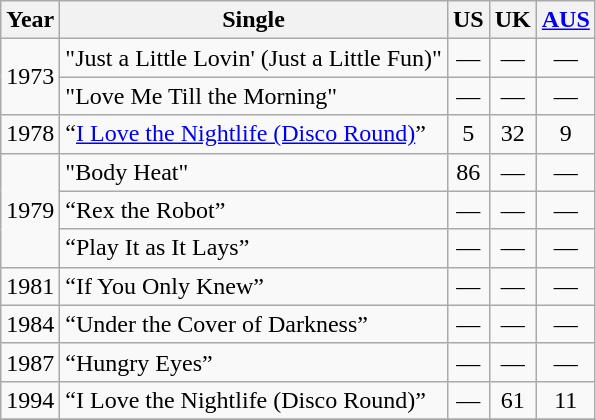<table class="wikitable">
<tr>
<th>Year</th>
<th>Single</th>
<th>US</th>
<th>UK</th>
<th><a href='#'>AUS</a></th>
</tr>
<tr>
<td rowspan="2">1973</td>
<td>"Just a Little Lovin' (Just a Little Fun)"</td>
<td align="center">—</td>
<td align="center">—</td>
<td align="center">—</td>
</tr>
<tr>
<td>"Love Me Till the Morning"</td>
<td align="center">—</td>
<td align="center">—</td>
<td align="center">—</td>
</tr>
<tr>
<td>1978</td>
<td>“<a href='#'>I Love the Nightlife (Disco Round)</a>”</td>
<td align="center">5</td>
<td align="center">32</td>
<td align="center">9</td>
</tr>
<tr>
<td rowspan="3">1979</td>
<td>"Body Heat"</td>
<td align="center">86</td>
<td align="center">—</td>
<td align="center">—</td>
</tr>
<tr>
<td>“Rex the Robot”</td>
<td align="center">—</td>
<td align="center">—</td>
<td align="center">—</td>
</tr>
<tr>
<td>“Play It as It Lays”</td>
<td align="center">—</td>
<td align="center">—</td>
<td align="center">—</td>
</tr>
<tr>
<td>1981</td>
<td>“If You Only Knew”</td>
<td align="center">—</td>
<td align="center">—</td>
<td align="center">—</td>
</tr>
<tr>
<td>1984</td>
<td>“Under the Cover of Darkness”</td>
<td align="center">—</td>
<td align="center">—</td>
<td align="center">—</td>
</tr>
<tr>
<td>1987</td>
<td>“Hungry Eyes”</td>
<td align="center">—</td>
<td align="center">—</td>
<td align="center">—</td>
</tr>
<tr>
<td>1994</td>
<td>“I Love the Nightlife (Disco Round)”</td>
<td align="center">—</td>
<td align="center">61</td>
<td align="center">11</td>
</tr>
<tr>
</tr>
</table>
